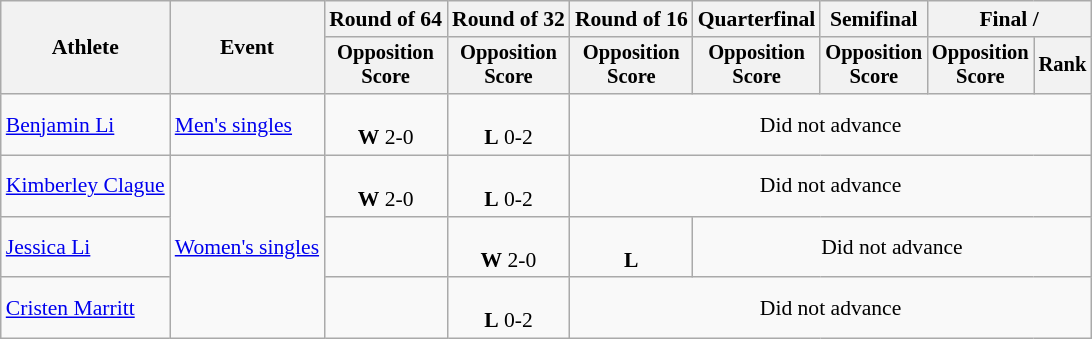<table class=wikitable style="font-size:90%">
<tr>
<th rowspan=2>Athlete</th>
<th rowspan=2>Event</th>
<th>Round of 64</th>
<th>Round of 32</th>
<th>Round of 16</th>
<th>Quarterfinal</th>
<th>Semifinal</th>
<th colspan=2>Final / </th>
</tr>
<tr style="font-size:95%">
<th>Opposition<br>Score</th>
<th>Opposition<br>Score</th>
<th>Opposition<br>Score</th>
<th>Opposition<br>Score</th>
<th>Opposition<br>Score</th>
<th>Opposition<br>Score</th>
<th>Rank</th>
</tr>
<tr align=center>
<td align=left><a href='#'>Benjamin Li</a></td>
<td align=left><a href='#'>Men's singles</a></td>
<td><br> <strong>W</strong> 2-0</td>
<td><br> <strong>L</strong> 0-2</td>
<td Colspan=5>Did not advance</td>
</tr>
<tr align=center>
<td align=left><a href='#'>Kimberley Clague</a></td>
<td align=left rowspan=3><a href='#'>Women's singles</a></td>
<td><br> <strong>W</strong> 2-0</td>
<td><br> <strong>L</strong> 0-2</td>
<td Colspan=5>Did not advance</td>
</tr>
<tr align=center>
<td align=left><a href='#'>Jessica Li</a></td>
<td></td>
<td><br> <strong>W</strong> 2-0</td>
<td><br><strong>L</strong> </td>
<td colspan=4>Did not advance</td>
</tr>
<tr align=center>
<td align=left><a href='#'>Cristen Marritt</a></td>
<td></td>
<td><br> <strong>L</strong> 0-2</td>
<td Colspan=5>Did not advance</td>
</tr>
</table>
